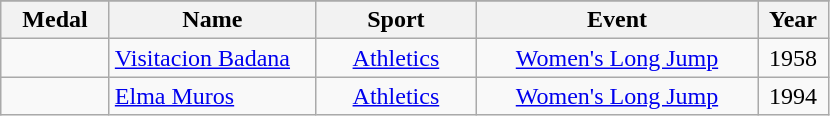<table class="wikitable"  style="font-size:100%;  text-align:center;">
<tr>
</tr>
<tr>
<th width="65">Medal</th>
<th width="130">Name</th>
<th width="100">Sport</th>
<th width="180">Event</th>
<th width="40">Year</th>
</tr>
<tr>
<td></td>
<td align=left><a href='#'>Visitacion Badana</a></td>
<td><a href='#'>Athletics</a></td>
<td><a href='#'>Women's Long Jump</a></td>
<td>1958</td>
</tr>
<tr>
<td></td>
<td align=left><a href='#'>Elma Muros</a></td>
<td><a href='#'>Athletics</a></td>
<td><a href='#'>Women's Long Jump</a></td>
<td>1994</td>
</tr>
</table>
